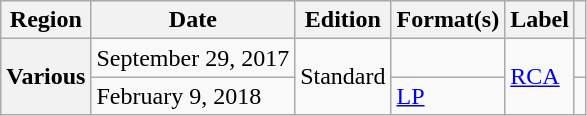<table class="wikitable plainrowheaders">
<tr>
<th scope="col">Region</th>
<th scope="col">Date</th>
<th scope="col">Edition</th>
<th scope="col">Format(s)</th>
<th scope="col">Label</th>
<th scope="col"></th>
</tr>
<tr>
<th scope="row" rowspan="2">Various</th>
<td>September 29, 2017</td>
<td rowspan="2">Standard</td>
<td></td>
<td rowspan="2"><a href='#'>RCA</a></td>
<td></td>
</tr>
<tr>
<td>February 9, 2018</td>
<td><a href='#'>LP</a></td>
<td></td>
</tr>
</table>
